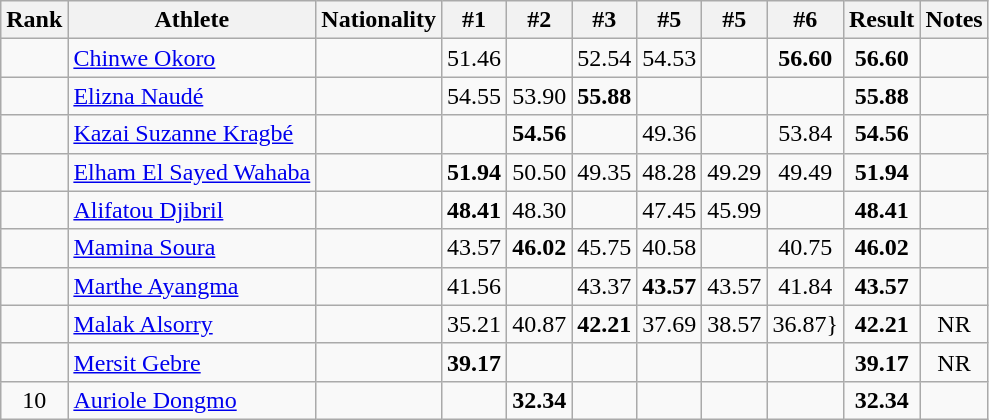<table class="wikitable sortable" style="text-align:center">
<tr>
<th>Rank</th>
<th>Athlete</th>
<th>Nationality</th>
<th>#1</th>
<th>#2</th>
<th>#3</th>
<th>#5</th>
<th>#5</th>
<th>#6</th>
<th>Result</th>
<th>Notes</th>
</tr>
<tr>
<td></td>
<td align=left><a href='#'>Chinwe Okoro</a></td>
<td align=left></td>
<td>51.46</td>
<td></td>
<td>52.54</td>
<td>54.53</td>
<td></td>
<td><strong>56.60</strong></td>
<td><strong>56.60</strong></td>
<td></td>
</tr>
<tr>
<td></td>
<td align=left><a href='#'>Elizna Naudé</a></td>
<td align=left></td>
<td>54.55</td>
<td>53.90</td>
<td><strong>55.88</strong></td>
<td></td>
<td></td>
<td></td>
<td><strong>55.88</strong></td>
<td></td>
</tr>
<tr>
<td></td>
<td align=left><a href='#'>Kazai Suzanne Kragbé</a></td>
<td align=left></td>
<td></td>
<td><strong>54.56</strong></td>
<td></td>
<td>49.36</td>
<td></td>
<td>53.84</td>
<td><strong>54.56</strong></td>
<td></td>
</tr>
<tr>
<td></td>
<td align=left><a href='#'>Elham El Sayed Wahaba</a></td>
<td align=left></td>
<td><strong>51.94</strong></td>
<td>50.50</td>
<td>49.35</td>
<td>48.28</td>
<td>49.29</td>
<td>49.49</td>
<td><strong>51.94</strong></td>
<td></td>
</tr>
<tr>
<td></td>
<td align=left><a href='#'>Alifatou Djibril</a></td>
<td align=left></td>
<td><strong>48.41</strong></td>
<td>48.30</td>
<td></td>
<td>47.45</td>
<td>45.99</td>
<td></td>
<td><strong>48.41</strong></td>
<td></td>
</tr>
<tr>
<td></td>
<td align=left><a href='#'>Mamina Soura</a></td>
<td align=left></td>
<td>43.57</td>
<td><strong>46.02</strong></td>
<td>45.75</td>
<td>40.58</td>
<td></td>
<td>40.75</td>
<td><strong>46.02</strong></td>
<td></td>
</tr>
<tr>
<td></td>
<td align=left><a href='#'>Marthe Ayangma</a></td>
<td align=left></td>
<td>41.56</td>
<td></td>
<td>43.37</td>
<td><strong>43.57</strong></td>
<td>43.57</td>
<td>41.84</td>
<td><strong>43.57</strong></td>
<td></td>
</tr>
<tr>
<td></td>
<td align=left><a href='#'>Malak Alsorry</a></td>
<td align=left></td>
<td>35.21</td>
<td>40.87</td>
<td><strong>42.21</strong></td>
<td>37.69</td>
<td>38.57</td>
<td>36.87}</td>
<td><strong>42.21</strong></td>
<td>NR</td>
</tr>
<tr>
<td></td>
<td align=left><a href='#'>Mersit Gebre</a></td>
<td align=left></td>
<td><strong>39.17</strong></td>
<td></td>
<td></td>
<td></td>
<td></td>
<td></td>
<td><strong>39.17</strong></td>
<td>NR</td>
</tr>
<tr>
<td>10</td>
<td align=left><a href='#'>Auriole Dongmo</a></td>
<td align=left></td>
<td></td>
<td><strong>32.34</strong></td>
<td></td>
<td></td>
<td></td>
<td></td>
<td><strong>32.34</strong></td>
<td></td>
</tr>
</table>
